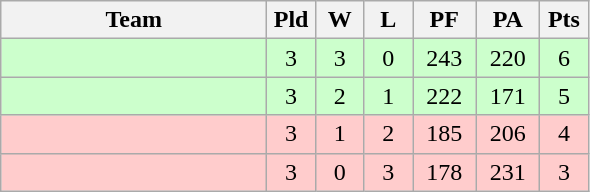<table class="wikitable" style="text-align:center;">
<tr>
<th width=170>Team</th>
<th width=25>Pld</th>
<th width=25>W</th>
<th width=25>L</th>
<th width=35>PF</th>
<th width=35>PA</th>
<th width=25>Pts</th>
</tr>
<tr bgcolor=#ccffcc>
<td align="left"></td>
<td>3</td>
<td>3</td>
<td>0</td>
<td>243</td>
<td>220</td>
<td>6</td>
</tr>
<tr bgcolor=#ccffcc>
<td align="left"></td>
<td>3</td>
<td>2</td>
<td>1</td>
<td>222</td>
<td>171</td>
<td>5</td>
</tr>
<tr bgcolor=#ffcccc>
<td align="left"></td>
<td>3</td>
<td>1</td>
<td>2</td>
<td>185</td>
<td>206</td>
<td>4</td>
</tr>
<tr bgcolor=#ffcccc>
<td align="left"></td>
<td>3</td>
<td>0</td>
<td>3</td>
<td>178</td>
<td>231</td>
<td>3</td>
</tr>
</table>
